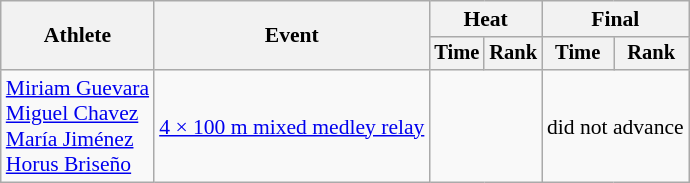<table class=wikitable style="font-size:90%">
<tr>
<th rowspan="2">Athlete</th>
<th rowspan="2">Event</th>
<th colspan="2">Heat</th>
<th colspan="2">Final</th>
</tr>
<tr style="font-size:95%">
<th>Time</th>
<th>Rank</th>
<th>Time</th>
<th>Rank</th>
</tr>
<tr align=center>
<td align=left><a href='#'>Miriam Guevara</a><br><a href='#'>Miguel Chavez</a> <br><a href='#'>María Jiménez</a> <br><a href='#'>Horus Briseño</a></td>
<td align=left><a href='#'>4 × 100 m mixed medley relay</a></td>
<td colspan=2></td>
<td colspan=2>did not advance</td>
</tr>
</table>
